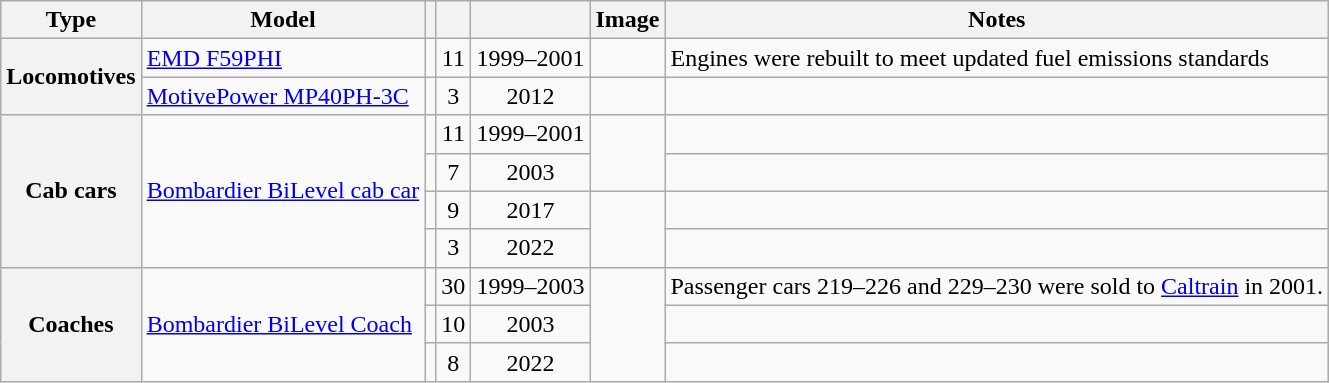<table class="wikitable" style="text-align:center">
<tr>
<th>Type</th>
<th>Model</th>
<th></th>
<th></th>
<th></th>
<th>Image</th>
<th>Notes</th>
</tr>
<tr>
<th rowspan="2">Locomotives</th>
<td align="left"><a href='#'>EMD F59PHI</a></td>
<td></td>
<td>11</td>
<td>1999–2001</td>
<td></td>
<td align="left">Engines were rebuilt to meet updated fuel emissions standards</td>
</tr>
<tr>
<td align="left"><a href='#'>MotivePower MP40PH-3C</a></td>
<td></td>
<td>3</td>
<td>2012</td>
<td></td>
<td></td>
</tr>
<tr>
<th rowspan="4">Cab cars</th>
<td rowspan="4" align="left"><a href='#'>Bombardier BiLevel cab car</a></td>
<td></td>
<td>11</td>
<td>1999–2001</td>
<td rowspan="2"></td>
<td></td>
</tr>
<tr>
<td></td>
<td>7</td>
<td>2003</td>
<td></td>
</tr>
<tr>
<td></td>
<td>9</td>
<td>2017</td>
<td rowspan="2"></td>
<td></td>
</tr>
<tr>
<td></td>
<td>3</td>
<td>2022</td>
<td></td>
</tr>
<tr>
<th rowspan="3">Coaches</th>
<td rowspan="3" align="left"><a href='#'>Bombardier BiLevel Coach</a></td>
<td></td>
<td>30</td>
<td>1999–2003</td>
<td rowspan="3"></td>
<td align="left">Passenger cars 219–226 and 229–230 were sold to <a href='#'>Caltrain</a> in 2001.</td>
</tr>
<tr>
<td></td>
<td>10</td>
<td>2003</td>
<td></td>
</tr>
<tr>
<td></td>
<td>8</td>
<td>2022</td>
<td></td>
</tr>
</table>
